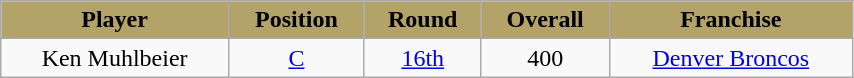<table class="wikitable" style="text-align:center" width="45%">
<tr align="center"  style="background:#B3A369;color:black;">
<td><strong>Player</strong></td>
<td><strong>Position</strong></td>
<td><strong>Round</strong></td>
<td><strong>Overall</strong></td>
<td><strong>Franchise</strong></td>
</tr>
<tr>
<td>Ken Muhlbeier</td>
<td><a href='#'>C</a></td>
<td><a href='#'>16th</a></td>
<td>400</td>
<td><a href='#'>Denver Broncos</a></td>
</tr>
</table>
